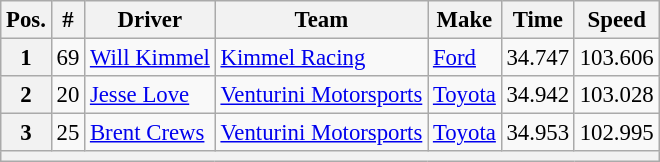<table class="wikitable" style="font-size:95%">
<tr>
<th>Pos.</th>
<th>#</th>
<th>Driver</th>
<th>Team</th>
<th>Make</th>
<th>Time</th>
<th>Speed</th>
</tr>
<tr>
<th>1</th>
<td>69</td>
<td><a href='#'>Will Kimmel</a></td>
<td><a href='#'>Kimmel Racing</a></td>
<td><a href='#'>Ford</a></td>
<td>34.747</td>
<td>103.606</td>
</tr>
<tr>
<th>2</th>
<td>20</td>
<td><a href='#'>Jesse Love</a></td>
<td><a href='#'>Venturini Motorsports</a></td>
<td><a href='#'>Toyota</a></td>
<td>34.942</td>
<td>103.028</td>
</tr>
<tr>
<th>3</th>
<td>25</td>
<td><a href='#'>Brent Crews</a></td>
<td><a href='#'>Venturini Motorsports</a></td>
<td><a href='#'>Toyota</a></td>
<td>34.953</td>
<td>102.995</td>
</tr>
<tr>
<th colspan="7"></th>
</tr>
</table>
